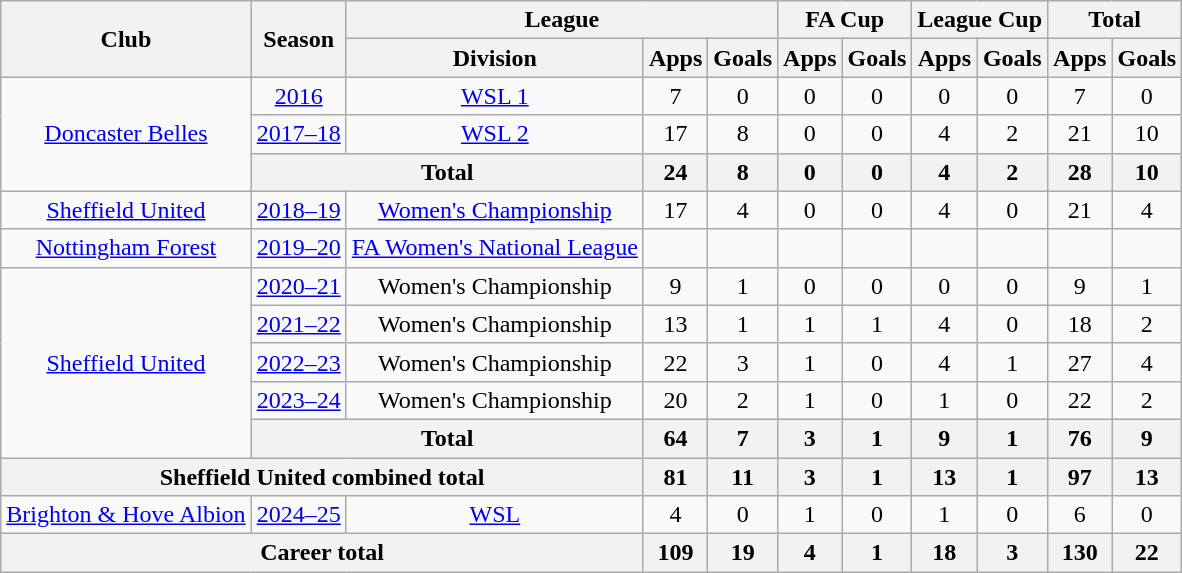<table class="wikitable" style="text-align:center">
<tr>
<th rowspan="2">Club</th>
<th rowspan="2">Season</th>
<th colspan="3">League</th>
<th colspan="2">FA Cup</th>
<th colspan="2">League Cup</th>
<th colspan="2">Total</th>
</tr>
<tr>
<th>Division</th>
<th>Apps</th>
<th>Goals</th>
<th>Apps</th>
<th>Goals</th>
<th>Apps</th>
<th>Goals</th>
<th>Apps</th>
<th>Goals</th>
</tr>
<tr>
<td rowspan="3"><a href='#'>Doncaster Belles</a></td>
<td><a href='#'>2016</a></td>
<td><a href='#'>WSL 1</a></td>
<td>7</td>
<td>0</td>
<td>0</td>
<td>0</td>
<td>0</td>
<td>0</td>
<td>7</td>
<td>0</td>
</tr>
<tr>
<td><a href='#'>2017–18</a></td>
<td><a href='#'>WSL 2</a></td>
<td>17</td>
<td>8</td>
<td>0</td>
<td>0</td>
<td>4</td>
<td>2</td>
<td>21</td>
<td>10</td>
</tr>
<tr>
<th colspan="2">Total</th>
<th>24</th>
<th>8</th>
<th>0</th>
<th>0</th>
<th>4</th>
<th>2</th>
<th>28</th>
<th>10</th>
</tr>
<tr>
<td><a href='#'>Sheffield United</a></td>
<td><a href='#'>2018–19</a></td>
<td><a href='#'>Women's Championship</a></td>
<td>17</td>
<td>4</td>
<td>0</td>
<td>0</td>
<td>4</td>
<td>0</td>
<td>21</td>
<td>4</td>
</tr>
<tr>
<td><a href='#'>Nottingham Forest</a></td>
<td><a href='#'>2019–20</a></td>
<td><a href='#'>FA Women's National League</a></td>
<td></td>
<td></td>
<td></td>
<td></td>
<td></td>
<td></td>
<td></td>
<td></td>
</tr>
<tr>
<td rowspan="5"><a href='#'>Sheffield United</a></td>
<td><a href='#'>2020–21</a></td>
<td>Women's Championship</td>
<td>9</td>
<td>1</td>
<td>0</td>
<td>0</td>
<td>0</td>
<td>0</td>
<td>9</td>
<td>1</td>
</tr>
<tr>
<td><a href='#'>2021–22</a></td>
<td>Women's Championship</td>
<td>13</td>
<td>1</td>
<td>1</td>
<td>1</td>
<td>4</td>
<td>0</td>
<td>18</td>
<td>2</td>
</tr>
<tr>
<td><a href='#'>2022–23</a></td>
<td>Women's Championship</td>
<td>22</td>
<td>3</td>
<td>1</td>
<td>0</td>
<td>4</td>
<td>1</td>
<td>27</td>
<td>4</td>
</tr>
<tr>
<td><a href='#'>2023–24</a></td>
<td>Women's Championship</td>
<td>20</td>
<td>2</td>
<td>1</td>
<td>0</td>
<td>1</td>
<td>0</td>
<td>22</td>
<td>2</td>
</tr>
<tr>
<th colspan="2">Total</th>
<th>64</th>
<th>7</th>
<th>3</th>
<th>1</th>
<th>9</th>
<th>1</th>
<th>76</th>
<th>9</th>
</tr>
<tr>
<th colspan=3>Sheffield United combined total</th>
<th>81</th>
<th>11</th>
<th>3</th>
<th>1</th>
<th>13</th>
<th>1</th>
<th>97</th>
<th>13</th>
</tr>
<tr>
<td><a href='#'>Brighton & Hove Albion</a></td>
<td><a href='#'>2024–25</a></td>
<td><a href='#'>WSL</a></td>
<td>4</td>
<td>0</td>
<td>1</td>
<td>0</td>
<td>1</td>
<td>0</td>
<td>6</td>
<td>0</td>
</tr>
<tr>
<th colspan="3">Career total</th>
<th>109</th>
<th>19</th>
<th>4</th>
<th>1</th>
<th>18</th>
<th>3</th>
<th>130</th>
<th>22</th>
</tr>
</table>
